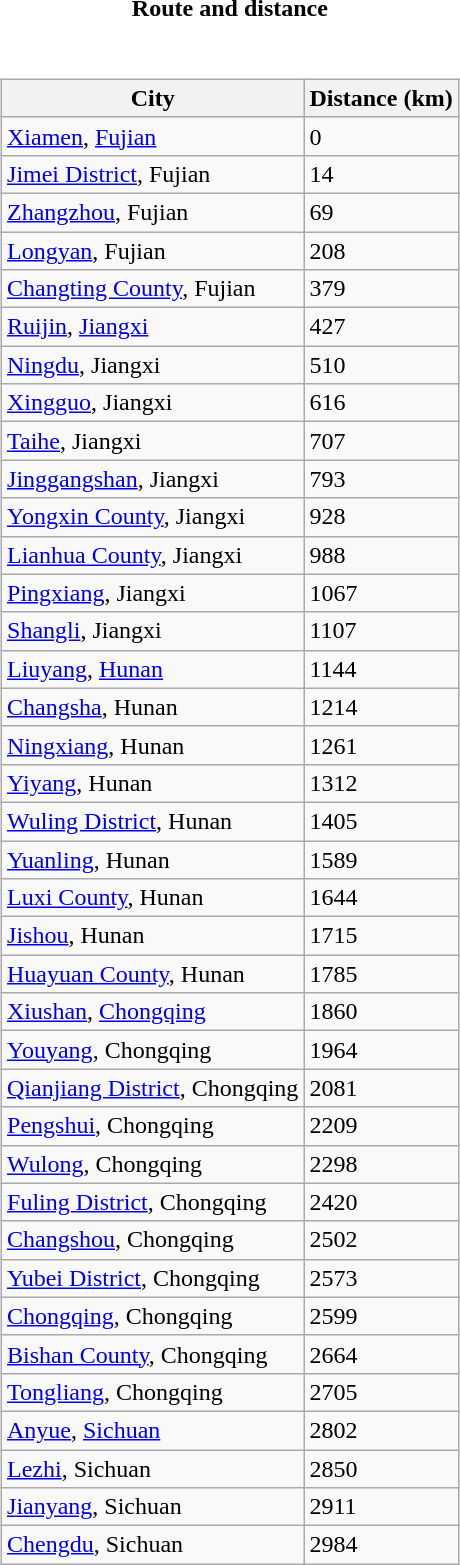<table style="font-size:100%;">
<tr>
<td style="width:33%; text-align:center;"><strong>Route and distance</strong></td>
</tr>
<tr valign="top">
<td><br><table class="wikitable sortable" style="margin-left:auto;margin-right:auto">
<tr style="background:#ececec;">
<th>City</th>
<th>Distance (km)</th>
</tr>
<tr>
<td><a href='#'>Xiamen</a>, <a href='#'>Fujian</a></td>
<td>0</td>
</tr>
<tr>
<td><a href='#'>Jimei District</a>, Fujian</td>
<td>14</td>
</tr>
<tr>
<td><a href='#'>Zhangzhou</a>, Fujian</td>
<td>69</td>
</tr>
<tr>
<td><a href='#'>Longyan</a>, Fujian</td>
<td>208</td>
</tr>
<tr>
<td><a href='#'>Changting County</a>, Fujian</td>
<td>379</td>
</tr>
<tr>
<td><a href='#'>Ruijin</a>, <a href='#'>Jiangxi</a></td>
<td>427</td>
</tr>
<tr>
<td><a href='#'>Ningdu</a>, Jiangxi</td>
<td>510</td>
</tr>
<tr>
<td><a href='#'>Xingguo</a>, Jiangxi</td>
<td>616</td>
</tr>
<tr>
<td><a href='#'>Taihe</a>, Jiangxi</td>
<td>707</td>
</tr>
<tr>
<td><a href='#'>Jinggangshan</a>, Jiangxi</td>
<td>793</td>
</tr>
<tr>
<td><a href='#'>Yongxin County</a>, Jiangxi</td>
<td>928</td>
</tr>
<tr>
<td><a href='#'>Lianhua County</a>, Jiangxi</td>
<td>988</td>
</tr>
<tr>
<td><a href='#'>Pingxiang</a>, Jiangxi</td>
<td>1067</td>
</tr>
<tr>
<td><a href='#'>Shangli</a>, Jiangxi</td>
<td>1107</td>
</tr>
<tr>
<td><a href='#'>Liuyang</a>, <a href='#'>Hunan</a></td>
<td>1144</td>
</tr>
<tr>
<td><a href='#'>Changsha</a>, Hunan</td>
<td>1214</td>
</tr>
<tr>
<td><a href='#'>Ningxiang</a>, Hunan</td>
<td>1261</td>
</tr>
<tr>
<td><a href='#'>Yiyang</a>, Hunan</td>
<td>1312</td>
</tr>
<tr>
<td><a href='#'>Wuling District</a>, Hunan</td>
<td>1405</td>
</tr>
<tr>
<td><a href='#'>Yuanling</a>, Hunan</td>
<td>1589</td>
</tr>
<tr>
<td><a href='#'>Luxi County</a>, Hunan</td>
<td>1644</td>
</tr>
<tr>
<td><a href='#'>Jishou</a>, Hunan</td>
<td>1715</td>
</tr>
<tr>
<td><a href='#'>Huayuan County</a>, Hunan</td>
<td>1785</td>
</tr>
<tr>
<td><a href='#'>Xiushan</a>, <a href='#'>Chongqing</a></td>
<td>1860</td>
</tr>
<tr>
<td><a href='#'>Youyang</a>, Chongqing</td>
<td>1964</td>
</tr>
<tr>
<td><a href='#'>Qianjiang District</a>, Chongqing</td>
<td>2081</td>
</tr>
<tr>
<td><a href='#'>Pengshui</a>, Chongqing</td>
<td>2209</td>
</tr>
<tr>
<td><a href='#'>Wulong</a>, Chongqing</td>
<td>2298</td>
</tr>
<tr>
<td><a href='#'>Fuling District</a>, Chongqing</td>
<td>2420</td>
</tr>
<tr>
<td><a href='#'>Changshou</a>, Chongqing</td>
<td>2502</td>
</tr>
<tr>
<td><a href='#'>Yubei District</a>, Chongqing</td>
<td>2573</td>
</tr>
<tr>
<td><a href='#'>Chongqing</a>, Chongqing</td>
<td>2599</td>
</tr>
<tr>
<td><a href='#'>Bishan County</a>, Chongqing</td>
<td>2664</td>
</tr>
<tr>
<td><a href='#'>Tongliang</a>, Chongqing</td>
<td>2705</td>
</tr>
<tr>
<td><a href='#'>Anyue</a>, <a href='#'>Sichuan</a></td>
<td>2802</td>
</tr>
<tr>
<td><a href='#'>Lezhi</a>, Sichuan</td>
<td>2850</td>
</tr>
<tr>
<td><a href='#'>Jianyang</a>, Sichuan</td>
<td>2911</td>
</tr>
<tr>
<td><a href='#'>Chengdu</a>, Sichuan</td>
<td>2984</td>
</tr>
</table>
</td>
</tr>
</table>
